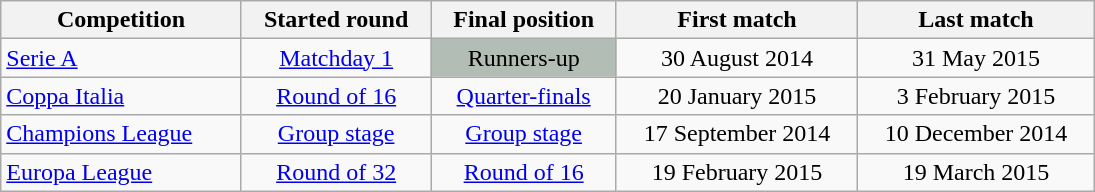<table class=wikitable style="text-align:center; width:730px">
<tr>
<th style=text-align:center; width:150px;>Competition</th>
<th style=text-align:center; width:100px;>Started round</th>
<th style=text-align:center; width:100px;>Final position</th>
<th style=text-align:center; width:150px;>First match</th>
<th style=text-align:center; width:140px;>Last match</th>
</tr>
<tr>
<td style=text-align:left;><a href='#'>Serie A</a></td>
<td><a href='#'>Matchday 1</a></td>
<td style=background:#B2BEB5;>Runners-up</td>
<td>30 August 2014</td>
<td>31 May 2015</td>
</tr>
<tr>
<td style=text-align:left;><a href='#'>Coppa Italia</a></td>
<td><a href='#'>Round of 16</a></td>
<td><a href='#'>Quarter-finals</a></td>
<td>20 January 2015</td>
<td>3 February 2015</td>
</tr>
<tr>
<td style=text-align:left;><a href='#'>Champions League</a></td>
<td><a href='#'>Group stage</a></td>
<td><a href='#'>Group stage</a></td>
<td>17 September 2014</td>
<td>10 December 2014</td>
</tr>
<tr>
<td style=text-align:left;><a href='#'>Europa League</a></td>
<td><a href='#'>Round of 32</a></td>
<td><a href='#'>Round of 16</a></td>
<td>19 February 2015</td>
<td>19 March 2015</td>
</tr>
</table>
